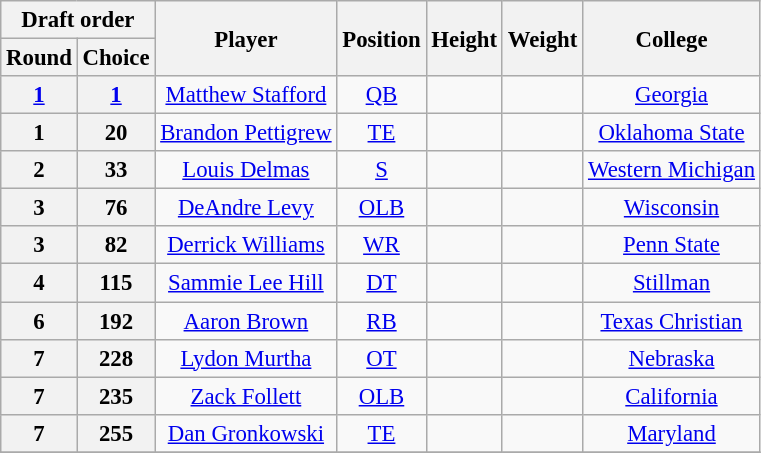<table class="wikitable" align="center" style="font-size: 95%;">
<tr>
<th colspan="2">Draft order</th>
<th rowspan="2">Player</th>
<th rowspan="2">Position</th>
<th rowspan="2">Height</th>
<th rowspan="2">Weight</th>
<th rowspan="2">College</th>
</tr>
<tr>
<th>Round</th>
<th>Choice</th>
</tr>
<tr>
<th align="center"><a href='#'>1</a></th>
<th><a href='#'>1</a></th>
<td align="center"><a href='#'>Matthew Stafford</a></td>
<td align="center"><a href='#'>QB</a></td>
<td align="center"></td>
<td align="center"></td>
<td align="center"><a href='#'>Georgia</a></td>
</tr>
<tr>
<th align="center">1</th>
<th align="center">20</th>
<td align="center"><a href='#'>Brandon Pettigrew</a></td>
<td align="center"><a href='#'>TE</a></td>
<td align="center"></td>
<td align="center"></td>
<td align="center"><a href='#'>Oklahoma State</a></td>
</tr>
<tr>
<th align="center">2</th>
<th align="center">33</th>
<td align="center"><a href='#'>Louis Delmas</a></td>
<td align="center"><a href='#'>S</a></td>
<td align="center"></td>
<td align="center"></td>
<td align="center"><a href='#'>Western Michigan</a></td>
</tr>
<tr>
<th align="center">3</th>
<th align="center">76</th>
<td align="center"><a href='#'>DeAndre Levy</a></td>
<td align="center"><a href='#'>OLB</a></td>
<td align="center"></td>
<td align="center"></td>
<td align="center"><a href='#'>Wisconsin</a></td>
</tr>
<tr>
<th align="center">3</th>
<th align="center">82</th>
<td align="center"><a href='#'>Derrick Williams</a></td>
<td align="center"><a href='#'>WR</a></td>
<td align="center"></td>
<td align="center"></td>
<td align="center"><a href='#'>Penn State</a></td>
</tr>
<tr>
<th align="center">4</th>
<th align="center">115</th>
<td align="center"><a href='#'>Sammie Lee Hill</a></td>
<td align="center"><a href='#'>DT</a></td>
<td align="center"></td>
<td align="center"></td>
<td align="center"><a href='#'>Stillman</a></td>
</tr>
<tr>
<th align="center">6</th>
<th align="center">192</th>
<td align="center"><a href='#'>Aaron Brown</a></td>
<td align="center"><a href='#'>RB</a></td>
<td align="center"></td>
<td align="center"></td>
<td align="center"><a href='#'>Texas Christian</a></td>
</tr>
<tr>
<th align="center">7</th>
<th align="center">228</th>
<td align="center"><a href='#'>Lydon Murtha</a></td>
<td align="center"><a href='#'>OT</a></td>
<td align="center"></td>
<td align="center"></td>
<td align="center"><a href='#'>Nebraska</a></td>
</tr>
<tr>
<th align="center">7</th>
<th align="center">235</th>
<td align="center"><a href='#'>Zack Follett</a></td>
<td align="center"><a href='#'>OLB</a></td>
<td align="center"></td>
<td align="center"></td>
<td align="center"><a href='#'>California</a></td>
</tr>
<tr>
<th align="center">7</th>
<th align="center">255</th>
<td align="center"><a href='#'>Dan Gronkowski</a></td>
<td align="center"><a href='#'>TE</a></td>
<td align="center"></td>
<td align="center"></td>
<td align="center"><a href='#'>Maryland</a></td>
</tr>
<tr>
</tr>
</table>
